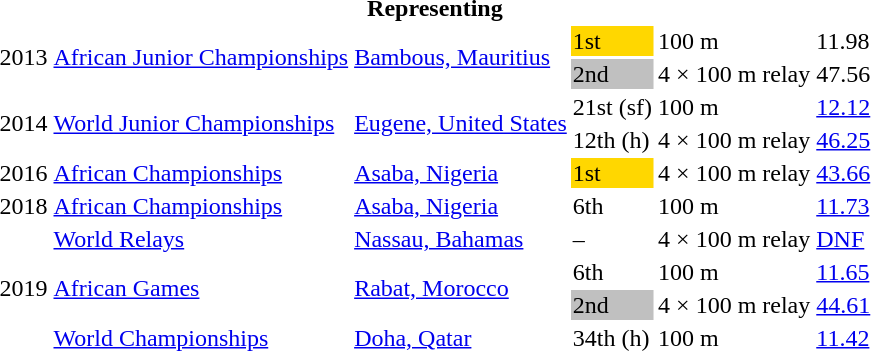<table>
<tr>
<th colspan="6">Representing </th>
</tr>
<tr>
<td rowspan=2>2013</td>
<td rowspan=2><a href='#'>African Junior Championships</a></td>
<td rowspan=2><a href='#'>Bambous, Mauritius</a></td>
<td bgcolor=gold>1st</td>
<td>100 m</td>
<td>11.98</td>
</tr>
<tr>
<td bgcolor=silver>2nd</td>
<td>4 × 100 m relay</td>
<td>47.56</td>
</tr>
<tr>
<td rowspan=2>2014</td>
<td rowspan=2><a href='#'>World Junior Championships</a></td>
<td rowspan=2><a href='#'>Eugene, United States</a></td>
<td>21st (sf)</td>
<td>100 m</td>
<td><a href='#'>12.12</a></td>
</tr>
<tr>
<td>12th (h)</td>
<td>4 × 100 m relay</td>
<td><a href='#'>46.25</a></td>
</tr>
<tr>
<td>2016</td>
<td><a href='#'>African Championships</a></td>
<td><a href='#'>Asaba, Nigeria</a></td>
<td bgcolor=gold>1st</td>
<td>4 × 100 m relay</td>
<td><a href='#'>43.66</a></td>
</tr>
<tr>
<td>2018</td>
<td><a href='#'>African Championships</a></td>
<td><a href='#'>Asaba, Nigeria</a></td>
<td>6th</td>
<td>100 m</td>
<td><a href='#'>11.73</a></td>
</tr>
<tr>
<td rowspan=4>2019</td>
<td><a href='#'>World Relays</a></td>
<td><a href='#'>Nassau, Bahamas</a></td>
<td>–</td>
<td>4 × 100 m relay</td>
<td><a href='#'>DNF</a></td>
</tr>
<tr>
<td rowspan=2><a href='#'>African Games</a></td>
<td rowspan=2><a href='#'>Rabat, Morocco</a></td>
<td>6th</td>
<td>100 m</td>
<td><a href='#'>11.65</a></td>
</tr>
<tr>
<td bgcolor=silver>2nd</td>
<td>4 × 100 m relay</td>
<td><a href='#'>44.61</a></td>
</tr>
<tr>
<td><a href='#'>World Championships</a></td>
<td><a href='#'>Doha, Qatar</a></td>
<td>34th (h)</td>
<td>100 m</td>
<td><a href='#'>11.42</a></td>
</tr>
</table>
